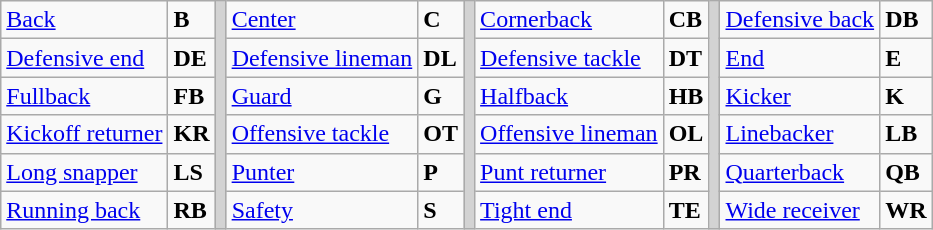<table class="wikitable">
<tr>
<td><a href='#'>Back</a></td>
<td><strong>B</strong></td>
<td rowSpan="6" style="background-color:lightgrey;"></td>
<td><a href='#'>Center</a></td>
<td><strong>C</strong></td>
<td rowSpan="6" style="background-color:lightgrey;"></td>
<td><a href='#'>Cornerback</a></td>
<td><strong>CB</strong></td>
<td rowSpan="6" style="background-color:lightgrey;"></td>
<td><a href='#'>Defensive back</a></td>
<td><strong>DB</strong></td>
</tr>
<tr>
<td><a href='#'>Defensive end</a></td>
<td><strong>DE</strong></td>
<td><a href='#'>Defensive lineman</a></td>
<td><strong>DL</strong></td>
<td><a href='#'>Defensive tackle</a></td>
<td><strong>DT</strong></td>
<td><a href='#'>End</a></td>
<td><strong>E</strong></td>
</tr>
<tr>
<td><a href='#'>Fullback</a></td>
<td><strong>FB</strong></td>
<td><a href='#'>Guard</a></td>
<td><strong>G</strong></td>
<td><a href='#'>Halfback</a></td>
<td><strong>HB</strong></td>
<td><a href='#'>Kicker</a></td>
<td><strong>K</strong></td>
</tr>
<tr>
<td><a href='#'>Kickoff returner</a></td>
<td><strong>KR</strong></td>
<td><a href='#'>Offensive tackle</a></td>
<td><strong>OT</strong></td>
<td><a href='#'>Offensive lineman</a></td>
<td><strong>OL</strong></td>
<td><a href='#'>Linebacker</a></td>
<td><strong>LB</strong></td>
</tr>
<tr>
<td><a href='#'>Long snapper</a></td>
<td><strong>LS</strong></td>
<td><a href='#'>Punter</a></td>
<td><strong>P</strong></td>
<td><a href='#'>Punt returner</a></td>
<td><strong>PR</strong></td>
<td><a href='#'>Quarterback</a></td>
<td><strong>QB</strong></td>
</tr>
<tr>
<td><a href='#'>Running back</a></td>
<td><strong>RB</strong></td>
<td><a href='#'>Safety</a></td>
<td><strong>S</strong></td>
<td><a href='#'>Tight end</a></td>
<td><strong>TE</strong></td>
<td><a href='#'>Wide receiver</a></td>
<td><strong>WR</strong></td>
</tr>
</table>
